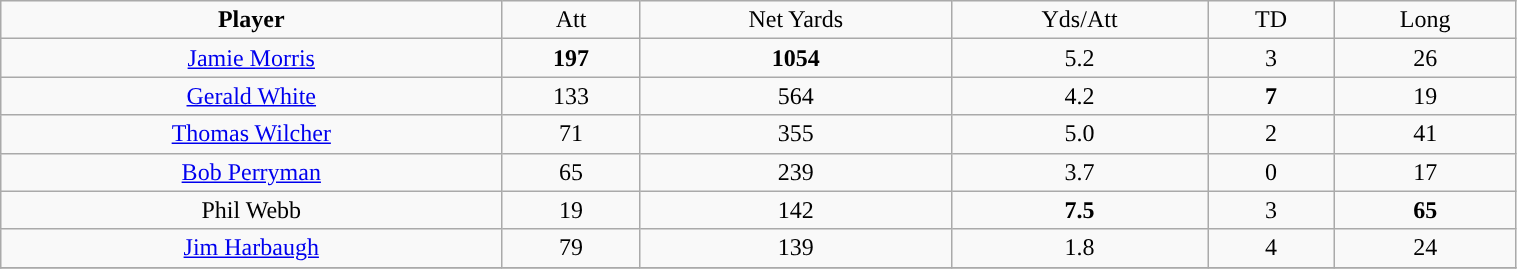<table class="wikitable" width="80%">
<tr align="center">
<td><strong>Player</strong></td>
<td>Att</td>
<td>Net Yards</td>
<td>Yds/Att</td>
<td>TD</td>
<td>Long</td>
</tr>
<tr align="center" bgcolor="">
<td><a href='#'>Jamie Morris</a></td>
<td><strong>197</strong></td>
<td><strong>1054</strong></td>
<td>5.2</td>
<td>3</td>
<td>26</td>
</tr>
<tr align="center" bgcolor="">
<td><a href='#'>Gerald White</a></td>
<td>133</td>
<td>564</td>
<td>4.2</td>
<td><strong>7</strong></td>
<td>19</td>
</tr>
<tr align="center" bgcolor="">
<td><a href='#'>Thomas Wilcher</a></td>
<td>71</td>
<td>355</td>
<td>5.0</td>
<td>2</td>
<td>41</td>
</tr>
<tr align="center" bgcolor="">
<td><a href='#'>Bob Perryman</a></td>
<td>65</td>
<td>239</td>
<td>3.7</td>
<td>0</td>
<td>17</td>
</tr>
<tr align="center" bgcolor="">
<td>Phil Webb</td>
<td>19</td>
<td>142</td>
<td><strong>7.5</strong></td>
<td>3</td>
<td><strong>65</strong></td>
</tr>
<tr align="center" bgcolor="">
<td><a href='#'>Jim Harbaugh</a></td>
<td>79</td>
<td>139</td>
<td>1.8</td>
<td>4</td>
<td>24</td>
</tr>
<tr align="center" bgcolor="">
</tr>
</table>
